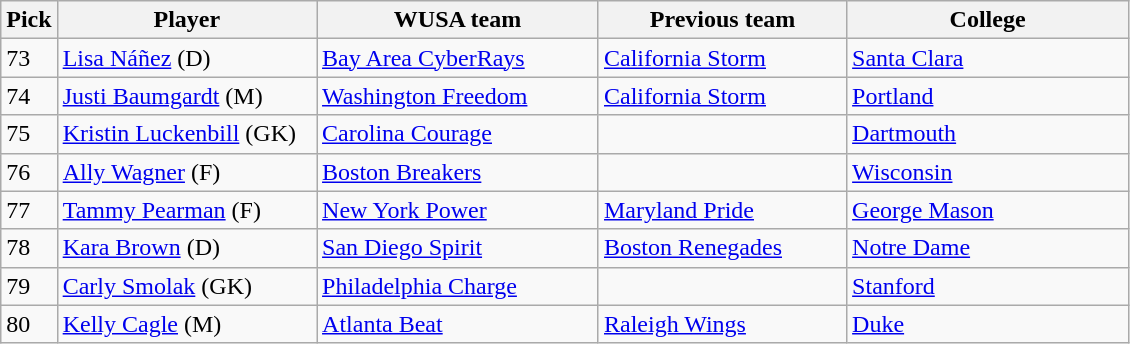<table class="wikitable">
<tr>
<th width="5%">Pick</th>
<th width="23%">Player</th>
<th width="25%">WUSA team</th>
<th width="22%">Previous team</th>
<th width="35%">College</th>
</tr>
<tr>
<td>73</td>
<td><a href='#'>Lisa Náñez</a> (D)</td>
<td><a href='#'>Bay Area CyberRays</a></td>
<td><a href='#'>California Storm</a></td>
<td><a href='#'>Santa Clara</a></td>
</tr>
<tr>
<td>74</td>
<td><a href='#'>Justi Baumgardt</a> (M)</td>
<td><a href='#'>Washington Freedom</a></td>
<td><a href='#'>California Storm</a></td>
<td><a href='#'>Portland</a></td>
</tr>
<tr>
<td>75</td>
<td><a href='#'>Kristin Luckenbill</a> (GK)</td>
<td><a href='#'>Carolina Courage</a></td>
<td></td>
<td><a href='#'>Dartmouth</a></td>
</tr>
<tr>
<td>76</td>
<td><a href='#'>Ally Wagner</a> (F)</td>
<td><a href='#'>Boston Breakers</a></td>
<td></td>
<td><a href='#'>Wisconsin</a></td>
</tr>
<tr>
<td>77</td>
<td><a href='#'>Tammy Pearman</a> (F)</td>
<td><a href='#'>New York Power</a></td>
<td><a href='#'>Maryland Pride</a></td>
<td><a href='#'>George Mason</a></td>
</tr>
<tr>
<td>78</td>
<td><a href='#'>Kara Brown</a> (D)</td>
<td><a href='#'>San Diego Spirit</a></td>
<td><a href='#'>Boston Renegades</a></td>
<td><a href='#'>Notre Dame</a></td>
</tr>
<tr>
<td>79</td>
<td><a href='#'>Carly Smolak</a> (GK)</td>
<td><a href='#'>Philadelphia Charge</a></td>
<td></td>
<td><a href='#'>Stanford</a></td>
</tr>
<tr>
<td>80</td>
<td><a href='#'>Kelly Cagle</a> (M)</td>
<td><a href='#'>Atlanta Beat</a></td>
<td><a href='#'>Raleigh Wings</a></td>
<td><a href='#'>Duke</a></td>
</tr>
</table>
